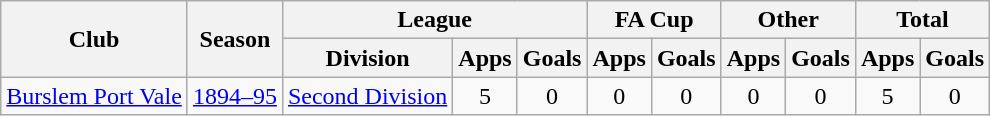<table class="wikitable" style="text-align: center;">
<tr>
<th rowspan="2">Club</th>
<th rowspan="2">Season</th>
<th colspan="3">League</th>
<th colspan="2">FA Cup</th>
<th colspan="2">Other</th>
<th colspan="2">Total</th>
</tr>
<tr>
<th>Division</th>
<th>Apps</th>
<th>Goals</th>
<th>Apps</th>
<th>Goals</th>
<th>Apps</th>
<th>Goals</th>
<th>Apps</th>
<th>Goals</th>
</tr>
<tr>
<td><a href='#'>Burslem Port Vale</a></td>
<td><a href='#'>1894–95</a></td>
<td><a href='#'>Second Division</a></td>
<td>5</td>
<td>0</td>
<td>0</td>
<td>0</td>
<td>0</td>
<td>0</td>
<td>5</td>
<td>0</td>
</tr>
</table>
